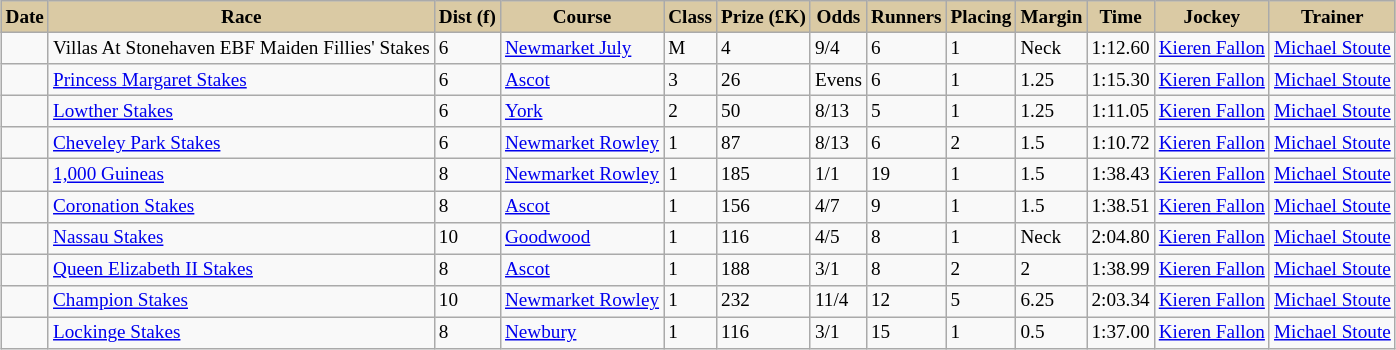<table class = "wikitable sortable" | border="1" cellpadding="1" style="text-align:centre; margin-left:1em; float:centre; border-collapse: collapse; font-size:80%">
<tr style="background:#dacaa4; text-align:center;">
<th style="background:#dacaa4;">Date</th>
<th style="background:#dacaa4;">Race</th>
<th style="background:#dacaa4;">Dist (f)</th>
<th style="background:#dacaa4;">Course</th>
<th style="background:#dacaa4;">Class</th>
<th style="background:#dacaa4;">Prize (£K)</th>
<th style="background:#dacaa4;">Odds</th>
<th style="background:#dacaa4;">Runners</th>
<th style="background:#dacaa4;">Placing</th>
<th style="background:#dacaa4;">Margin</th>
<th style="background:#dacaa4;">Time</th>
<th style="background:#dacaa4;">Jockey</th>
<th style="background:#dacaa4;">Trainer</th>
</tr>
<tr>
<td></td>
<td>Villas At Stonehaven  EBF Maiden Fillies' Stakes</td>
<td>6</td>
<td><a href='#'>Newmarket July</a></td>
<td>M</td>
<td>4</td>
<td>9/4</td>
<td>6</td>
<td>1</td>
<td>Neck</td>
<td>1:12.60</td>
<td><a href='#'>Kieren Fallon</a></td>
<td><a href='#'>Michael Stoute</a></td>
</tr>
<tr>
<td></td>
<td><a href='#'>Princess Margaret Stakes</a></td>
<td>6</td>
<td><a href='#'>Ascot</a></td>
<td>3</td>
<td>26</td>
<td>Evens</td>
<td>6</td>
<td>1</td>
<td>1.25</td>
<td>1:15.30</td>
<td><a href='#'>Kieren Fallon</a></td>
<td><a href='#'>Michael Stoute</a></td>
</tr>
<tr>
<td></td>
<td><a href='#'>Lowther Stakes</a></td>
<td>6</td>
<td><a href='#'>York</a></td>
<td>2</td>
<td>50</td>
<td>8/13</td>
<td>5</td>
<td>1</td>
<td>1.25</td>
<td>1:11.05</td>
<td><a href='#'>Kieren Fallon</a></td>
<td><a href='#'>Michael Stoute</a></td>
</tr>
<tr>
<td></td>
<td><a href='#'>Cheveley Park Stakes</a></td>
<td>6</td>
<td><a href='#'>Newmarket Rowley</a></td>
<td>1</td>
<td>87</td>
<td>8/13</td>
<td>6</td>
<td>2</td>
<td>1.5</td>
<td>1:10.72</td>
<td><a href='#'>Kieren Fallon</a></td>
<td><a href='#'>Michael Stoute</a></td>
</tr>
<tr>
<td></td>
<td><a href='#'>1,000 Guineas</a></td>
<td>8</td>
<td><a href='#'>Newmarket Rowley</a></td>
<td>1</td>
<td>185</td>
<td>1/1</td>
<td>19</td>
<td>1</td>
<td>1.5</td>
<td>1:38.43</td>
<td><a href='#'>Kieren Fallon</a></td>
<td><a href='#'>Michael Stoute</a></td>
</tr>
<tr>
<td></td>
<td><a href='#'>Coronation Stakes</a></td>
<td>8</td>
<td><a href='#'>Ascot</a></td>
<td>1</td>
<td>156</td>
<td>4/7</td>
<td>9</td>
<td>1</td>
<td>1.5</td>
<td>1:38.51</td>
<td><a href='#'>Kieren Fallon</a></td>
<td><a href='#'>Michael Stoute</a></td>
</tr>
<tr>
<td></td>
<td><a href='#'>Nassau Stakes</a></td>
<td>10</td>
<td><a href='#'>Goodwood</a></td>
<td>1</td>
<td>116</td>
<td>4/5</td>
<td>8</td>
<td>1</td>
<td>Neck</td>
<td>2:04.80</td>
<td><a href='#'>Kieren Fallon</a></td>
<td><a href='#'>Michael Stoute</a></td>
</tr>
<tr>
<td></td>
<td><a href='#'>Queen Elizabeth II Stakes</a></td>
<td>8</td>
<td><a href='#'>Ascot</a></td>
<td>1</td>
<td>188</td>
<td>3/1</td>
<td>8</td>
<td>2</td>
<td>2</td>
<td>1:38.99</td>
<td><a href='#'>Kieren Fallon</a></td>
<td><a href='#'>Michael Stoute</a></td>
</tr>
<tr>
<td></td>
<td><a href='#'>Champion Stakes</a></td>
<td>10</td>
<td><a href='#'>Newmarket Rowley</a></td>
<td>1</td>
<td>232</td>
<td>11/4</td>
<td>12</td>
<td>5</td>
<td>6.25</td>
<td>2:03.34</td>
<td><a href='#'>Kieren Fallon</a></td>
<td><a href='#'>Michael Stoute</a></td>
</tr>
<tr>
<td></td>
<td><a href='#'>Lockinge Stakes</a></td>
<td>8</td>
<td><a href='#'>Newbury</a></td>
<td>1</td>
<td>116</td>
<td>3/1</td>
<td>15</td>
<td>1</td>
<td>0.5</td>
<td>1:37.00</td>
<td><a href='#'>Kieren Fallon</a></td>
<td><a href='#'>Michael Stoute</a></td>
</tr>
</table>
